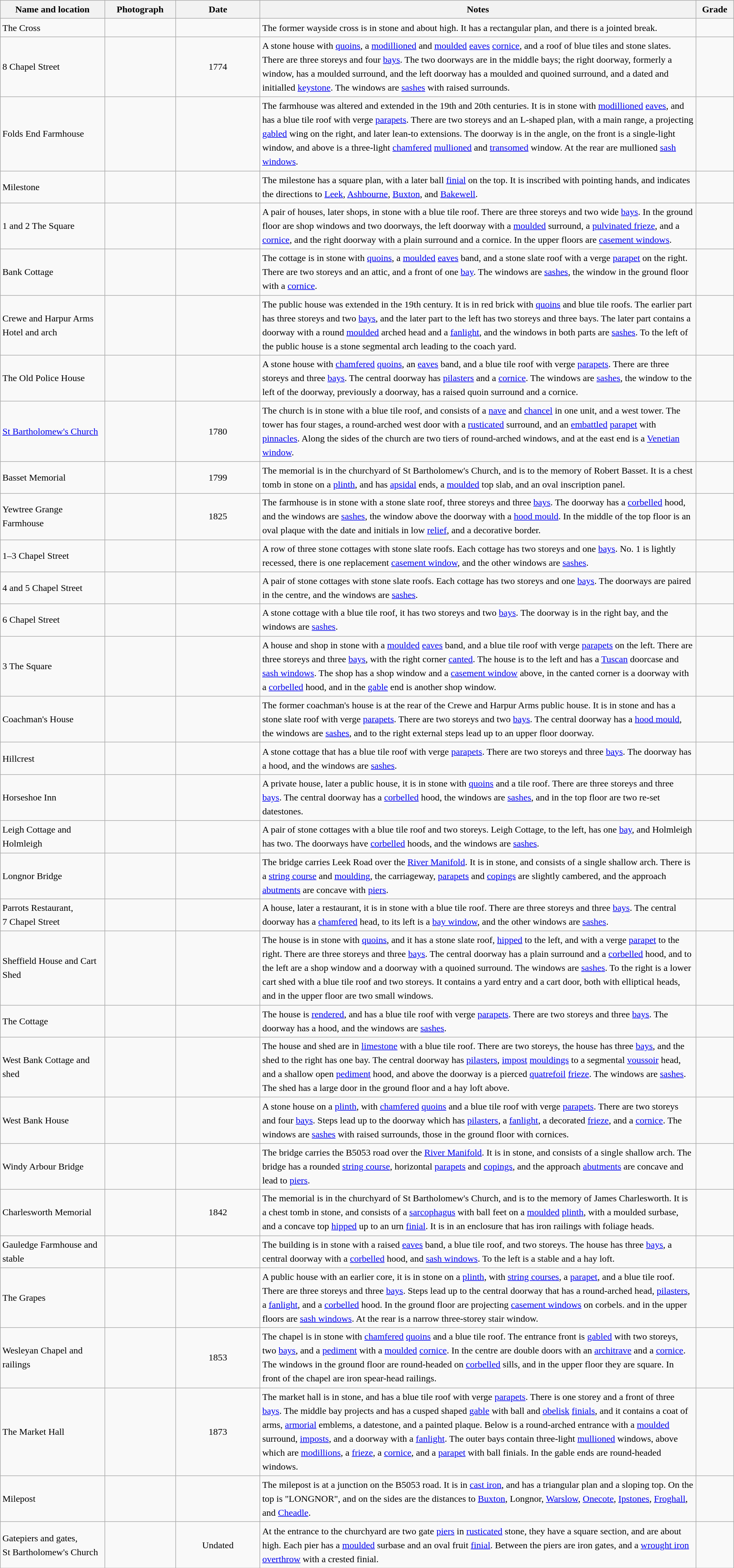<table class="wikitable sortable plainrowheaders" style="width:100%; border:0; text-align:left; line-height:150%;">
<tr>
<th scope="col"  style="width:150px">Name and location</th>
<th scope="col"  style="width:100px" class="unsortable">Photograph</th>
<th scope="col"  style="width:120px">Date</th>
<th scope="col"  style="width:650px" class="unsortable">Notes</th>
<th scope="col"  style="width:50px">Grade</th>
</tr>
<tr>
<td>The Cross<br><small></small></td>
<td></td>
<td align="center"></td>
<td>The former wayside cross is in stone and about  high.  It has a rectangular plan, and there is a jointed break.</td>
<td align="center" ></td>
</tr>
<tr>
<td>8 Chapel Street<br><small></small></td>
<td></td>
<td align="center">1774</td>
<td>A stone house with <a href='#'>quoins</a>, a <a href='#'>modillioned</a> and <a href='#'>moulded</a> <a href='#'>eaves</a> <a href='#'>cornice</a>, and a roof of blue tiles and stone slates.  There are three storeys and four <a href='#'>bays</a>.  The two doorways are in the middle bays; the right doorway, formerly a window, has a moulded surround, and the left doorway has a moulded and quoined surround, and a dated and initialled <a href='#'>keystone</a>.  The windows are <a href='#'>sashes</a> with raised surrounds.</td>
<td align="center" ></td>
</tr>
<tr>
<td>Folds End Farmhouse<br><small></small></td>
<td></td>
<td align="center"></td>
<td>The farmhouse was altered and extended in the 19th and 20th centuries.  It is in stone with <a href='#'>modillioned</a> <a href='#'>eaves</a>, and has a blue tile roof with verge <a href='#'>parapets</a>.  There are two storeys and an L-shaped plan, with a main range, a projecting <a href='#'>gabled</a> wing on the right, and later lean-to extensions.  The doorway is in the angle, on the front is a single-light window, and above is a three-light <a href='#'>chamfered</a> <a href='#'>mullioned</a> and <a href='#'>transomed</a> window.  At the rear are mullioned <a href='#'>sash windows</a>.</td>
<td align="center" ></td>
</tr>
<tr>
<td>Milestone<br><small></small></td>
<td></td>
<td align="center"></td>
<td>The milestone has a square plan, with a later ball <a href='#'>finial</a> on the top.  It is inscribed with pointing hands, and indicates the directions to <a href='#'>Leek</a>, <a href='#'>Ashbourne</a>, <a href='#'>Buxton</a>, and <a href='#'>Bakewell</a>.</td>
<td align="center" ></td>
</tr>
<tr>
<td>1 and 2 The Square<br><small></small></td>
<td></td>
<td align="center"></td>
<td>A pair of houses, later shops, in stone with a blue tile roof.  There are three storeys and two wide <a href='#'>bays</a>.  In the ground floor are shop windows and two doorways, the left doorway with a <a href='#'>moulded</a> surround, a <a href='#'>pulvinated frieze</a>, and a <a href='#'>cornice</a>, and the right doorway with a plain surround and a cornice.  In the upper floors are <a href='#'>casement windows</a>.</td>
<td align="center" ></td>
</tr>
<tr>
<td>Bank Cottage<br><small></small></td>
<td></td>
<td align="center"></td>
<td>The cottage is in stone with <a href='#'>quoins</a>, a <a href='#'>moulded</a> <a href='#'>eaves</a> band, and a stone slate roof with a verge <a href='#'>parapet</a> on the right.  There are two storeys and an attic, and a front of one <a href='#'>bay</a>.  The windows are <a href='#'>sashes</a>, the window in the ground floor with a <a href='#'>cornice</a>.</td>
<td align="center" ></td>
</tr>
<tr>
<td>Crewe and Harpur Arms Hotel and arch<br><small></small></td>
<td></td>
<td align="center"></td>
<td>The public house was extended in the 19th century.  It is in red brick with <a href='#'>quoins</a> and blue tile roofs.  The earlier part has three storeys and two <a href='#'>bays</a>, and the later part to the left has two storeys and three bays.  The later part contains a doorway with a round <a href='#'>moulded</a> arched head and a <a href='#'>fanlight</a>, and the windows in both parts are <a href='#'>sashes</a>.  To the left of the public house is a stone segmental arch leading to the coach yard.</td>
<td align="center" ></td>
</tr>
<tr>
<td>The Old Police House<br><small></small></td>
<td></td>
<td align="center"></td>
<td>A stone house with <a href='#'>chamfered</a> <a href='#'>quoins</a>, an <a href='#'>eaves</a> band, and a blue tile roof with verge <a href='#'>parapets</a>.  There are three storeys and three <a href='#'>bays</a>.  The central doorway has <a href='#'>pilasters</a> and a <a href='#'>cornice</a>.  The windows are <a href='#'>sashes</a>, the window to the left of the doorway, previously a doorway, has a raised quoin surround and a cornice.</td>
<td align="center" ></td>
</tr>
<tr>
<td><a href='#'>St Bartholomew's Church</a><br><small></small></td>
<td></td>
<td align="center">1780</td>
<td>The church is in stone with a blue tile roof, and consists of a <a href='#'>nave</a> and <a href='#'>chancel</a> in one unit, and a west tower.  The tower has four stages, a round-arched west door with a <a href='#'>rusticated</a> surround, and an <a href='#'>embattled</a> <a href='#'>parapet</a> with <a href='#'>pinnacles</a>.  Along the sides of the church are two tiers of round-arched windows, and at the east end is a <a href='#'>Venetian window</a>.</td>
<td align="center" ></td>
</tr>
<tr>
<td>Basset Memorial<br><small></small></td>
<td></td>
<td align="center">1799</td>
<td>The memorial is in the churchyard of St Bartholomew's Church, and is to the memory of Robert Basset.  It is a chest tomb in stone on a <a href='#'>plinth</a>, and has <a href='#'>apsidal</a> ends, a <a href='#'>moulded</a> top slab, and an oval inscription panel.</td>
<td align="center" ></td>
</tr>
<tr>
<td>Yewtree Grange Farmhouse<br><small></small></td>
<td></td>
<td align="center">1825</td>
<td>The farmhouse is in stone with a stone slate roof, three storeys and three <a href='#'>bays</a>.  The doorway has a <a href='#'>corbelled</a> hood, and the windows are <a href='#'>sashes</a>, the window above the doorway with a <a href='#'>hood mould</a>.  In the middle of the top floor is an oval plaque with the date and initials in low <a href='#'>relief</a>, and a decorative border.</td>
<td align="center" ></td>
</tr>
<tr>
<td>1–3 Chapel Street<br><small></small></td>
<td></td>
<td align="center"></td>
<td>A row of three stone cottages with stone slate roofs.  Each cottage has two storeys and one <a href='#'>bays</a>.  No. 1 is lightly recessed, there is one replacement <a href='#'>casement window</a>, and the other windows are <a href='#'>sashes</a>.</td>
<td align="center" ></td>
</tr>
<tr>
<td>4 and 5 Chapel Street<br><small></small></td>
<td></td>
<td align="center"></td>
<td>A pair of stone cottages with stone slate roofs.  Each cottage has two storeys and one <a href='#'>bays</a>.  The doorways are paired in the centre, and the windows are <a href='#'>sashes</a>.</td>
<td align="center" ></td>
</tr>
<tr>
<td>6 Chapel Street<br><small></small></td>
<td></td>
<td align="center"></td>
<td>A stone cottage with a blue tile roof, it has two storeys and two <a href='#'>bays</a>.  The doorway is in the right bay, and the windows are <a href='#'>sashes</a>.</td>
<td align="center" ></td>
</tr>
<tr>
<td>3 The Square<br><small></small></td>
<td></td>
<td align="center"></td>
<td>A house and shop in stone with a <a href='#'>moulded</a> <a href='#'>eaves</a> band, and a blue tile roof with verge <a href='#'>parapets</a> on the left.  There are three storeys and three <a href='#'>bays</a>, with the right corner <a href='#'>canted</a>.  The house is to the left and has a <a href='#'>Tuscan</a> doorcase and <a href='#'>sash windows</a>.  The shop has a shop window and a <a href='#'>casement window</a> above, in the canted corner is a doorway with a <a href='#'>corbelled</a> hood, and in the <a href='#'>gable</a> end is another shop window.</td>
<td align="center" ></td>
</tr>
<tr>
<td>Coachman's House<br><small></small></td>
<td></td>
<td align="center"></td>
<td>The former coachman's house is at the rear of the Crewe and Harpur Arms public house.  It is in stone and has a stone slate roof with verge <a href='#'>parapets</a>.  There are two storeys and two <a href='#'>bays</a>.  The central doorway has a <a href='#'>hood mould</a>, the windows are <a href='#'>sashes</a>, and to the right external steps lead up to an upper floor doorway.</td>
<td align="center" ></td>
</tr>
<tr>
<td>Hillcrest<br><small></small></td>
<td></td>
<td align="center"></td>
<td>A stone cottage that has a blue tile roof with verge <a href='#'>parapets</a>.  There are two storeys and three <a href='#'>bays</a>.  The doorway has a hood, and the windows are <a href='#'>sashes</a>.</td>
<td align="center" ></td>
</tr>
<tr>
<td>Horseshoe Inn<br><small></small></td>
<td></td>
<td align="center"></td>
<td>A private house, later a public house, it is in stone with <a href='#'>quoins</a> and a tile roof.  There are three storeys and three <a href='#'>bays</a>.  The central doorway has a <a href='#'>corbelled</a> hood, the windows are <a href='#'>sashes</a>, and in the top floor are two re-set datestones.</td>
<td align="center" ></td>
</tr>
<tr>
<td>Leigh Cottage and Holmleigh<br><small></small></td>
<td></td>
<td align="center"></td>
<td>A pair of stone cottages with a blue tile roof and two storeys.  Leigh Cottage, to the left, has one <a href='#'>bay</a>, and Holmleigh has two.  The doorways have <a href='#'>corbelled</a> hoods, and the windows are <a href='#'>sashes</a>.</td>
<td align="center" ></td>
</tr>
<tr>
<td>Longnor Bridge<br><small></small></td>
<td></td>
<td align="center"></td>
<td>The bridge carries Leek Road over the <a href='#'>River Manifold</a>.  It is in stone, and consists of a single shallow arch.  There is a <a href='#'>string course</a> and <a href='#'>moulding</a>, the carriageway, <a href='#'>parapets</a> and <a href='#'>copings</a> are slightly cambered, and the approach <a href='#'>abutments</a> are concave with <a href='#'>piers</a>.</td>
<td align="center" ></td>
</tr>
<tr>
<td>Parrots Restaurant,<br>7 Chapel Street<br><small></small></td>
<td></td>
<td align="center"></td>
<td>A house, later a restaurant, it is in stone with a blue tile roof.  There are three storeys and three <a href='#'>bays</a>.  The central doorway has a <a href='#'>chamfered</a> head, to its left is a <a href='#'>bay window</a>, and the other windows are <a href='#'>sashes</a>.</td>
<td align="center" ></td>
</tr>
<tr>
<td>Sheffield House and Cart Shed<br><small></small></td>
<td></td>
<td align="center"></td>
<td>The house is in stone with <a href='#'>quoins</a>, and it has a stone slate roof, <a href='#'>hipped</a> to the left, and with a verge <a href='#'>parapet</a> to the right.  There are three storeys and three <a href='#'>bays</a>.  The central doorway has a plain surround and a <a href='#'>corbelled</a> hood, and to the left are a shop window and a doorway with a quoined surround.  The windows are <a href='#'>sashes</a>.  To the right is a lower cart shed with a blue tile roof and two storeys.  It contains a yard entry and a cart door, both with elliptical heads, and in the upper floor are two small windows.</td>
<td align="center" ></td>
</tr>
<tr>
<td>The Cottage<br><small></small></td>
<td></td>
<td align="center"></td>
<td>The house is <a href='#'>rendered</a>, and has a blue tile roof with verge <a href='#'>parapets</a>.  There are two storeys and three <a href='#'>bays</a>.  The doorway has a hood, and the windows are <a href='#'>sashes</a>.</td>
<td align="center" ></td>
</tr>
<tr>
<td>West Bank Cottage and shed<br><small></small></td>
<td></td>
<td align="center"></td>
<td>The house and shed are in <a href='#'>limestone</a> with a blue tile roof.  There are two storeys, the house has three <a href='#'>bays</a>, and the shed to the right has one bay. The central doorway has <a href='#'>pilasters</a>, <a href='#'>impost</a> <a href='#'>mouldings</a> to a segmental <a href='#'>voussoir</a> head, and a shallow open <a href='#'>pediment</a> hood, and above the doorway is a pierced <a href='#'>quatrefoil</a> <a href='#'>frieze</a>.  The windows are <a href='#'>sashes</a>.  The shed has a large door in the ground floor and a hay loft above.</td>
<td align="center" ></td>
</tr>
<tr>
<td>West Bank House<br><small></small></td>
<td></td>
<td align="center"></td>
<td>A stone house on a <a href='#'>plinth</a>, with <a href='#'>chamfered</a> <a href='#'>quoins</a> and a blue tile roof with verge <a href='#'>parapets</a>.  There are two storeys and four <a href='#'>bays</a>.  Steps lead up to the doorway which has <a href='#'>pilasters</a>, a <a href='#'>fanlight</a>, a decorated <a href='#'>frieze</a>, and a <a href='#'>cornice</a>.  The windows are <a href='#'>sashes</a> with raised surrounds, those in the ground floor with cornices.</td>
<td align="center" ></td>
</tr>
<tr>
<td>Windy Arbour Bridge<br><small></small></td>
<td></td>
<td align="center"></td>
<td>The bridge carries the B5053 road over the <a href='#'>River Manifold</a>.  It is in stone, and consists of a single shallow arch.  The bridge has a rounded <a href='#'>string course</a>, horizontal <a href='#'>parapets</a> and <a href='#'>copings</a>, and the approach <a href='#'>abutments</a> are concave and lead to <a href='#'>piers</a>.</td>
<td align="center" ></td>
</tr>
<tr>
<td>Charlesworth Memorial<br><small></small></td>
<td></td>
<td align="center">1842</td>
<td>The memorial is in the churchyard of St Bartholomew's Church, and is to the memory of James Charlesworth.  It is a chest tomb in stone, and consists of a <a href='#'>sarcophagus</a> with ball feet on a <a href='#'>moulded</a> <a href='#'>plinth</a>, with a moulded surbase, and a concave top <a href='#'>hipped</a> up to an urn <a href='#'>finial</a>.  It is in an enclosure that has iron railings with foliage heads.</td>
<td align="center" ></td>
</tr>
<tr>
<td>Gauledge Farmhouse and stable<br><small></small></td>
<td></td>
<td align="center"></td>
<td>The building is in stone with a raised <a href='#'>eaves</a> band, a blue tile roof, and two storeys.  The house has three <a href='#'>bays</a>, a central doorway with a <a href='#'>corbelled</a> hood, and <a href='#'>sash windows</a>.  To the left is a stable and a hay loft.</td>
<td align="center" ></td>
</tr>
<tr>
<td>The Grapes<br><small></small></td>
<td></td>
<td align="center"></td>
<td>A public house with an earlier core, it is in stone on a <a href='#'>plinth</a>, with <a href='#'>string courses</a>, a <a href='#'>parapet</a>, and a blue tile roof.  There are three storeys and three <a href='#'>bays</a>.  Steps lead up to the central doorway that has a round-arched head, <a href='#'>pilasters</a>, a <a href='#'>fanlight</a>, and a <a href='#'>corbelled</a> hood.  In the ground floor are projecting <a href='#'>casement windows</a> on corbels. and in the upper floors are <a href='#'>sash windows</a>.  At the rear is a narrow three-storey stair window.</td>
<td align="center" ></td>
</tr>
<tr>
<td>Wesleyan Chapel and railings<br><small></small></td>
<td></td>
<td align="center">1853</td>
<td>The chapel is in stone with <a href='#'>chamfered</a> <a href='#'>quoins</a> and a blue tile roof.  The entrance front is <a href='#'>gabled</a> with two storeys, two <a href='#'>bays</a>, and a <a href='#'>pediment</a> with a <a href='#'>moulded</a> <a href='#'>cornice</a>.  In the centre are double doors with an <a href='#'>architrave</a> and a <a href='#'>cornice</a>.  The windows in the ground floor are round-headed on <a href='#'>corbelled</a> sills, and in the upper floor they are square.  In front of the chapel are iron spear-head railings.</td>
<td align="center" ></td>
</tr>
<tr>
<td>The Market Hall<br><small></small></td>
<td></td>
<td align="center">1873</td>
<td>The market hall is in stone, and has a blue tile roof with verge <a href='#'>parapets</a>.  There is one storey and a front of three <a href='#'>bays</a>.  The middle bay projects and has a cusped shaped <a href='#'>gable</a> with ball and <a href='#'>obelisk</a> <a href='#'>finials</a>, and it contains a coat of arms, <a href='#'>armorial</a> emblems, a datestone, and a painted plaque.  Below is a round-arched entrance with a <a href='#'>moulded</a> surround,  <a href='#'>imposts</a>, and a doorway with a <a href='#'>fanlight</a>.  The outer bays contain three-light <a href='#'>mullioned</a> windows, above which are <a href='#'>modillions</a>, a <a href='#'>frieze</a>, a <a href='#'>cornice</a>, and a <a href='#'>parapet</a> with ball finials.  In the gable ends are round-headed windows.</td>
<td align="center" ></td>
</tr>
<tr>
<td>Milepost<br><small></small></td>
<td></td>
<td align="center"></td>
<td>The milepost is at a junction on the B5053 road.  It is in <a href='#'>cast iron</a>, and has a triangular plan and a sloping top.  On the top is "LONGNOR", and on the sides are the distances to <a href='#'>Buxton</a>, Longnor, <a href='#'>Warslow</a>, <a href='#'>Onecote</a>, <a href='#'>Ipstones</a>, <a href='#'>Froghall</a>, and <a href='#'>Cheadle</a>.</td>
<td align="center" ></td>
</tr>
<tr>
<td>Gatepiers and gates,<br>St Bartholomew's Church<br><small></small></td>
<td></td>
<td align="center">Undated</td>
<td>At the entrance to the churchyard are two gate <a href='#'>piers</a> in <a href='#'>rusticated</a> stone, they have a square section, and are about  high.  Each pier has a <a href='#'>moulded</a> surbase and an oval fruit <a href='#'>finial</a>.  Between the piers are iron gates, and a <a href='#'>wrought iron</a> <a href='#'>overthrow</a> with a crested finial.</td>
<td align="center" ></td>
</tr>
<tr>
</tr>
</table>
